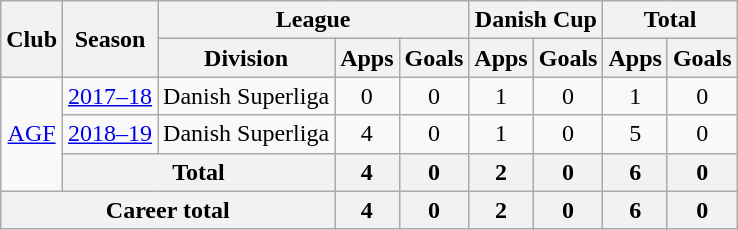<table class="wikitable" style="text-align: center;">
<tr>
<th rowspan=2>Club</th>
<th rowspan=2>Season</th>
<th colspan=3>League</th>
<th colspan=2>Danish Cup</th>
<th colspan=2>Total</th>
</tr>
<tr>
<th>Division</th>
<th>Apps</th>
<th>Goals</th>
<th>Apps</th>
<th>Goals</th>
<th>Apps</th>
<th>Goals</th>
</tr>
<tr>
<td rowspan=3><a href='#'>AGF</a></td>
<td><a href='#'>2017–18</a></td>
<td>Danish Superliga</td>
<td>0</td>
<td>0</td>
<td>1</td>
<td>0</td>
<td>1</td>
<td>0</td>
</tr>
<tr>
<td><a href='#'>2018–19</a></td>
<td>Danish Superliga</td>
<td>4</td>
<td>0</td>
<td>1</td>
<td>0</td>
<td>5</td>
<td>0</td>
</tr>
<tr>
<th colspan=2>Total</th>
<th>4</th>
<th>0</th>
<th>2</th>
<th>0</th>
<th>6</th>
<th>0</th>
</tr>
<tr>
<th colspan=3>Career total</th>
<th>4</th>
<th>0</th>
<th>2</th>
<th>0</th>
<th>6</th>
<th>0</th>
</tr>
</table>
